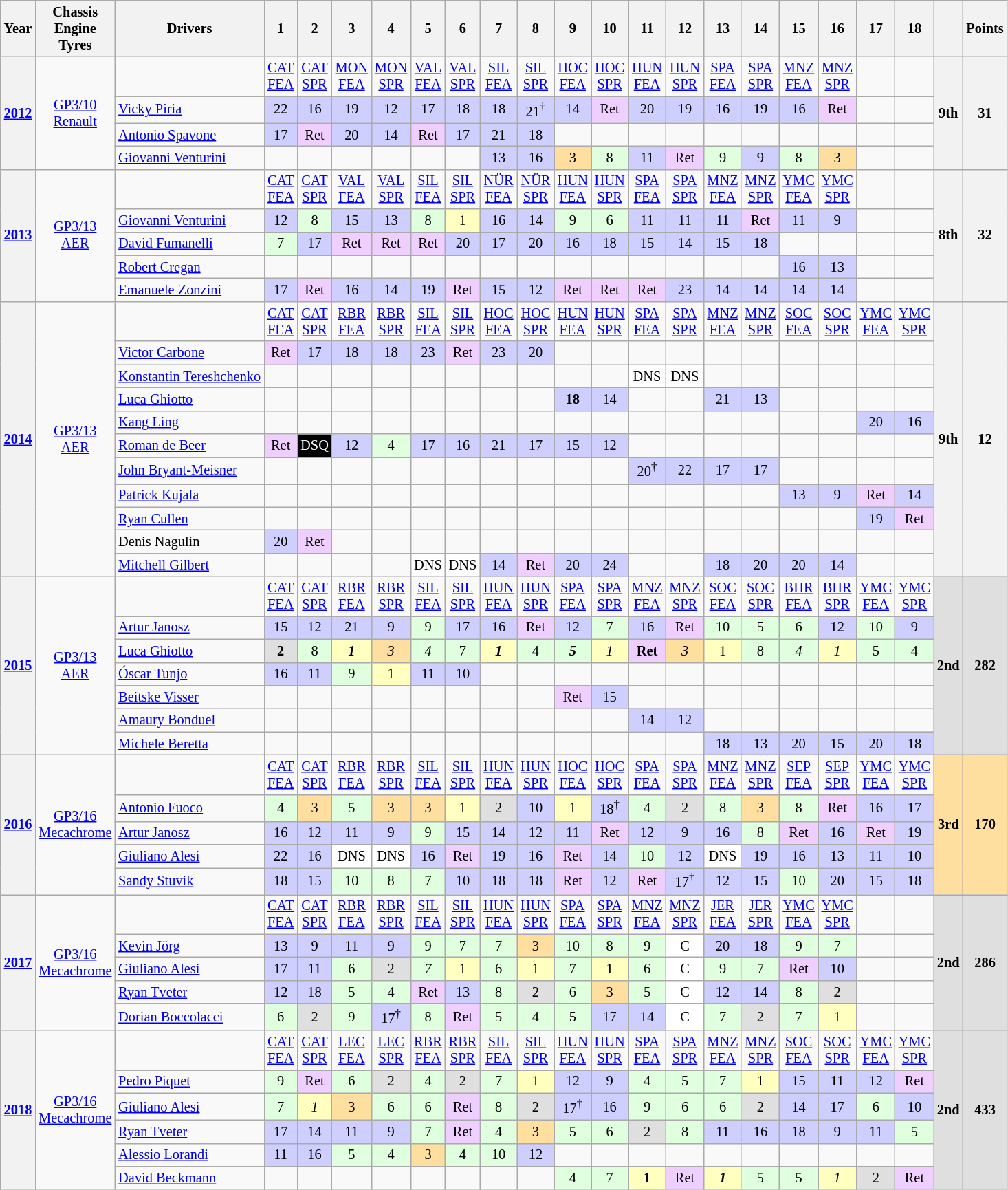<table class="wikitable" style="text-align:center; font-size:85%;">
<tr>
<th>Year</th>
<th>Chassis<br>Engine<br>Tyres</th>
<th>Drivers</th>
<th>1</th>
<th>2</th>
<th>3</th>
<th>4</th>
<th>5</th>
<th>6</th>
<th>7</th>
<th>8</th>
<th>9</th>
<th>10</th>
<th>11</th>
<th>12</th>
<th>13</th>
<th>14</th>
<th>15</th>
<th>16</th>
<th>17</th>
<th>18</th>
<th></th>
<th>Points</th>
</tr>
<tr>
<th rowspan=4><a href='#'>2012</a></th>
<td rowspan=4><a href='#'>GP3/10</a><br><a href='#'>Renault</a><br></td>
<td></td>
<td><a href='#'>CAT<br>FEA</a></td>
<td><a href='#'>CAT<br>SPR</a></td>
<td><a href='#'>MON<br>FEA</a></td>
<td><a href='#'>MON<br>SPR</a></td>
<td><a href='#'>VAL<br>FEA</a></td>
<td><a href='#'>VAL<br>SPR</a></td>
<td><a href='#'>SIL<br>FEA</a></td>
<td><a href='#'>SIL<br>SPR</a></td>
<td><a href='#'>HOC<br>FEA</a></td>
<td><a href='#'>HOC<br>SPR</a></td>
<td><a href='#'>HUN<br>FEA</a></td>
<td><a href='#'>HUN<br>SPR</a></td>
<td><a href='#'>SPA<br>FEA</a></td>
<td><a href='#'>SPA<br>SPR</a></td>
<td><a href='#'>MNZ<br>FEA</a></td>
<td><a href='#'>MNZ<br>SPR</a></td>
<td></td>
<td></td>
<th rowspan=4>9th</th>
<th rowspan=4>31</th>
</tr>
<tr>
<td align="left"> <a href='#'>Vicky Piria</a></td>
<td bgcolor="#CFCFFF">22</td>
<td bgcolor="#CFCFFF">16</td>
<td bgcolor="#CFCFFF">19</td>
<td bgcolor="#CFCFFF">12</td>
<td bgcolor="#CFCFFF">17</td>
<td bgcolor="#CFCFFF">18</td>
<td bgcolor="#CFCFFF">18</td>
<td bgcolor="#CFCFFF">21<sup>†</sup></td>
<td bgcolor="#CFCFFF">14</td>
<td bgcolor="#EFCFFF">Ret</td>
<td bgcolor="#CFCFFF">20</td>
<td bgcolor="#CFCFFF">19</td>
<td bgcolor="#CFCFFF">16</td>
<td bgcolor="#CFCFFF">19</td>
<td bgcolor="#CFCFFF">16</td>
<td bgcolor="#EFCFFF">Ret</td>
<td></td>
<td></td>
</tr>
<tr>
<td align="left"> <a href='#'>Antonio Spavone</a></td>
<td bgcolor="#CFCFFF">17</td>
<td bgcolor="#EFCFFF">Ret</td>
<td bgcolor="#CFCFFF">20</td>
<td bgcolor="#CFCFFF">14</td>
<td bgcolor="#EFCFFF">Ret</td>
<td bgcolor="#CFCFFF">17</td>
<td bgcolor="#CFCFFF">21</td>
<td bgcolor="#CFCFFF">18</td>
<td></td>
<td></td>
<td></td>
<td></td>
<td></td>
<td></td>
<td></td>
<td></td>
<td></td>
<td></td>
</tr>
<tr>
<td align="left"> <a href='#'>Giovanni Venturini</a></td>
<td></td>
<td></td>
<td></td>
<td></td>
<td></td>
<td></td>
<td bgcolor="#CFCFFF">13</td>
<td bgcolor="#CFCFFF">16</td>
<td bgcolor="#FFDF9F">3</td>
<td bgcolor="#DFFFDF">8</td>
<td bgcolor="#CFCFFF">11</td>
<td bgcolor="#EFCFFF">Ret</td>
<td bgcolor="#DFFFDF">9</td>
<td bgcolor="#CFCFFF">9</td>
<td bgcolor="#DFFFDF">8</td>
<td bgcolor="#FFDF9F">3</td>
<td></td>
<td></td>
</tr>
<tr>
<th rowspan=5><a href='#'>2013</a></th>
<td rowspan=5><a href='#'>GP3/13</a><br><a href='#'>AER</a><br></td>
<td></td>
<td><a href='#'>CAT<br>FEA</a></td>
<td><a href='#'>CAT<br>SPR</a></td>
<td><a href='#'>VAL<br>FEA</a></td>
<td><a href='#'>VAL<br>SPR</a></td>
<td><a href='#'>SIL<br>FEA</a></td>
<td><a href='#'>SIL<br>SPR</a></td>
<td><a href='#'>NÜR<br>FEA</a></td>
<td><a href='#'>NÜR<br>SPR</a></td>
<td><a href='#'>HUN<br>FEA</a></td>
<td><a href='#'>HUN<br>SPR</a></td>
<td><a href='#'>SPA<br>FEA</a></td>
<td><a href='#'>SPA<br>SPR</a></td>
<td><a href='#'>MNZ<br>FEA</a></td>
<td><a href='#'>MNZ<br>SPR</a></td>
<td><a href='#'>YMC<br>FEA</a></td>
<td><a href='#'>YMC<br>SPR</a></td>
<td></td>
<td></td>
<th rowspan=5>8th</th>
<th rowspan=5>32</th>
</tr>
<tr>
<td align="left"> <a href='#'>Giovanni Venturini</a></td>
<td bgcolor="#CFCFFF">12</td>
<td bgcolor="#DFFFDF">8</td>
<td bgcolor="#CFCFFF">15</td>
<td bgcolor="#CFCFFF">13</td>
<td bgcolor="#DFFFDF">8</td>
<td bgcolor="#FFFFBF">1</td>
<td bgcolor="#CFCFFF">16</td>
<td bgcolor="#CFCFFF">14</td>
<td bgcolor="#DFFFDF">9</td>
<td bgcolor="#DFFFDF">6</td>
<td bgcolor="#CFCFFF">11</td>
<td bgcolor="#CFCFFF">11</td>
<td bgcolor="#CFCFFF">11</td>
<td bgcolor="#EFCFFF">Ret</td>
<td bgcolor="#CFCFFF">11</td>
<td bgcolor="#CFCFFF">9</td>
<td></td>
<td></td>
</tr>
<tr>
<td align="left"> <a href='#'>David Fumanelli</a></td>
<td bgcolor="#DFFFDF">7</td>
<td bgcolor="#CFCFFF">17</td>
<td bgcolor="#EFCFFF">Ret</td>
<td bgcolor="#EFCFFF">Ret</td>
<td bgcolor="#EFCFFF">Ret</td>
<td bgcolor="#CFCFFF">20</td>
<td bgcolor="#CFCFFF">17</td>
<td bgcolor="#CFCFFF">20</td>
<td bgcolor="#CFCFFF">16</td>
<td bgcolor="#CFCFFF">18</td>
<td bgcolor="#CFCFFF">15</td>
<td bgcolor="#CFCFFF">14</td>
<td bgcolor="#CFCFFF">15</td>
<td bgcolor="#CFCFFF">18</td>
<td></td>
<td></td>
<td></td>
<td></td>
</tr>
<tr>
<td align="left"> <a href='#'>Robert Cregan</a></td>
<td></td>
<td></td>
<td></td>
<td></td>
<td></td>
<td></td>
<td></td>
<td></td>
<td></td>
<td></td>
<td></td>
<td></td>
<td></td>
<td></td>
<td bgcolor="#CFCFFF">16</td>
<td bgcolor="#CFCFFF">13</td>
<td></td>
<td></td>
</tr>
<tr>
<td align="left"> <a href='#'>Emanuele Zonzini</a></td>
<td bgcolor="#CFCFFF">17</td>
<td bgcolor="#EFCFFF">Ret</td>
<td bgcolor="#CFCFFF">16</td>
<td bgcolor="#CFCFFF">14</td>
<td bgcolor="#CFCFFF">19</td>
<td bgcolor="#EFCFFF">Ret</td>
<td bgcolor="#CFCFFF">15</td>
<td bgcolor="#CFCFFF">12</td>
<td bgcolor="#EFCFFF">Ret</td>
<td bgcolor="#EFCFFF">Ret</td>
<td bgcolor="#EFCFFF">Ret</td>
<td bgcolor="#CFCFFF">23</td>
<td bgcolor="#CFCFFF">14</td>
<td bgcolor="#CFCFFF">14</td>
<td bgcolor="#CFCFFF">14</td>
<td bgcolor="#CFCFFF">14</td>
<td></td>
<td></td>
</tr>
<tr>
<th rowspan=11><a href='#'>2014</a></th>
<td rowspan=11><a href='#'>GP3/13</a><br><a href='#'>AER</a><br></td>
<td></td>
<td><a href='#'>CAT<br>FEA</a></td>
<td><a href='#'>CAT<br>SPR</a></td>
<td><a href='#'>RBR<br>FEA</a></td>
<td><a href='#'>RBR<br>SPR</a></td>
<td><a href='#'>SIL<br>FEA</a></td>
<td><a href='#'>SIL<br>SPR</a></td>
<td><a href='#'>HOC<br>FEA</a></td>
<td><a href='#'>HOC<br>SPR</a></td>
<td><a href='#'>HUN<br>FEA</a></td>
<td><a href='#'>HUN<br>SPR</a></td>
<td><a href='#'>SPA<br>FEA</a></td>
<td><a href='#'>SPA<br>SPR</a></td>
<td><a href='#'>MNZ<br>FEA</a></td>
<td><a href='#'>MNZ<br>SPR</a></td>
<td><a href='#'>SOC<br>FEA</a></td>
<td><a href='#'>SOC<br>SPR</a></td>
<td><a href='#'>YMC<br>FEA</a></td>
<td><a href='#'>YMC<br>SPR</a></td>
<th rowspan=11>9th</th>
<th rowspan=11>12</th>
</tr>
<tr>
<td align="left"> <a href='#'>Victor Carbone</a></td>
<td bgcolor="#EFCFFF">Ret</td>
<td bgcolor="#CFCFFF">17</td>
<td bgcolor="#CFCFFF">18</td>
<td bgcolor="#CFCFFF">18</td>
<td bgcolor="#CFCFFF">23</td>
<td bgcolor="#EFCFFF">Ret</td>
<td bgcolor="#CFCFFF">23</td>
<td bgcolor="#CFCFFF">20</td>
<td></td>
<td></td>
<td></td>
<td></td>
<td></td>
<td></td>
<td></td>
<td></td>
<td></td>
<td></td>
</tr>
<tr>
<td align="left"> <a href='#'>Konstantin Tereshchenko</a></td>
<td></td>
<td></td>
<td></td>
<td></td>
<td></td>
<td></td>
<td></td>
<td></td>
<td></td>
<td></td>
<td bgcolor="#FFFFFF">DNS</td>
<td bgcolor="#FFFFFF">DNS</td>
<td></td>
<td></td>
<td></td>
<td></td>
<td></td>
<td></td>
</tr>
<tr>
<td align="left"> <a href='#'>Luca Ghiotto</a></td>
<td></td>
<td></td>
<td></td>
<td></td>
<td></td>
<td></td>
<td></td>
<td></td>
<td bgcolor="#CFCFFF"><strong>18</strong></td>
<td bgcolor="#CFCFFF">14</td>
<td></td>
<td></td>
<td bgcolor="#CFCFFF">21</td>
<td bgcolor="#CFCFFF">13</td>
<td></td>
<td></td>
<td></td>
<td></td>
</tr>
<tr>
<td align="left"> <a href='#'>Kang Ling</a></td>
<td></td>
<td></td>
<td></td>
<td></td>
<td></td>
<td></td>
<td></td>
<td></td>
<td></td>
<td></td>
<td></td>
<td></td>
<td></td>
<td></td>
<td></td>
<td></td>
<td bgcolor="#CFCFFF">20</td>
<td bgcolor="#CFCFFF">16</td>
</tr>
<tr>
<td align="left"> <a href='#'>Roman de Beer</a></td>
<td bgcolor="#EFCFFF">Ret</td>
<td style="background:#000000; color:white;">DSQ</td>
<td bgcolor="#CFCFFF">12</td>
<td bgcolor="#DFFFDF">4</td>
<td bgcolor="#CFCFFF">17</td>
<td bgcolor="#CFCFFF">16</td>
<td bgcolor="#CFCFFF">21</td>
<td bgcolor="#CFCFFF">17</td>
<td bgcolor="#CFCFFF">15</td>
<td bgcolor="#CFCFFF">12</td>
<td></td>
<td></td>
<td></td>
<td></td>
<td></td>
<td></td>
<td></td>
<td></td>
</tr>
<tr>
<td align="left"> <a href='#'>John Bryant-Meisner</a></td>
<td></td>
<td></td>
<td></td>
<td></td>
<td></td>
<td></td>
<td></td>
<td></td>
<td></td>
<td></td>
<td bgcolor="#CFCFFF">20<sup>†</sup></td>
<td bgcolor="#CFCFFF">22</td>
<td bgcolor="#CFCFFF">17</td>
<td bgcolor="#CFCFFF">17</td>
<td></td>
<td></td>
<td></td>
<td></td>
</tr>
<tr>
<td align="left"> <a href='#'>Patrick Kujala</a></td>
<td></td>
<td></td>
<td></td>
<td></td>
<td></td>
<td></td>
<td></td>
<td></td>
<td></td>
<td></td>
<td></td>
<td></td>
<td></td>
<td></td>
<td bgcolor="#CFCFFF">13</td>
<td bgcolor="#CFCFFF">9</td>
<td bgcolor="#EFCFFF">Ret</td>
<td bgcolor="#CFCFFF">14</td>
</tr>
<tr>
<td align="left"> <a href='#'>Ryan Cullen</a></td>
<td></td>
<td></td>
<td></td>
<td></td>
<td></td>
<td></td>
<td></td>
<td></td>
<td></td>
<td></td>
<td></td>
<td></td>
<td></td>
<td></td>
<td></td>
<td></td>
<td bgcolor="#CFCFFF">19</td>
<td bgcolor="#EFCFFF">Ret</td>
</tr>
<tr>
<td align="left"> Denis Nagulin</td>
<td bgcolor="#CFCFFF">20</td>
<td bgcolor="#EFCFFF">Ret</td>
<td></td>
<td></td>
<td></td>
<td></td>
<td></td>
<td></td>
<td></td>
<td></td>
<td></td>
<td></td>
<td></td>
<td></td>
<td></td>
<td></td>
<td></td>
<td></td>
</tr>
<tr>
<td align="left"> <a href='#'>Mitchell Gilbert</a></td>
<td></td>
<td></td>
<td></td>
<td></td>
<td bgcolor="#FFFFFF">DNS</td>
<td bgcolor="#FFFFFF">DNS</td>
<td bgcolor="#CFCFFF">14</td>
<td bgcolor="#EFCFFF">Ret</td>
<td bgcolor="#CFCFFF">20</td>
<td bgcolor="#CFCFFF">24</td>
<td></td>
<td></td>
<td bgcolor="#CFCFFF">18</td>
<td bgcolor="#CFCFFF">20</td>
<td bgcolor="#CFCFFF">20</td>
<td bgcolor="#CFCFFF">14</td>
<td></td>
<td></td>
</tr>
<tr>
<th rowspan=7><a href='#'>2015</a></th>
<td rowspan=7><a href='#'>GP3/13</a><br><a href='#'>AER</a><br></td>
<td></td>
<td><a href='#'>CAT<br>FEA</a></td>
<td><a href='#'>CAT<br>SPR</a></td>
<td><a href='#'>RBR<br>FEA</a></td>
<td><a href='#'>RBR<br>SPR</a></td>
<td><a href='#'>SIL<br>FEA</a></td>
<td><a href='#'>SIL<br>SPR</a></td>
<td><a href='#'>HUN<br>FEA</a></td>
<td><a href='#'>HUN<br>SPR</a></td>
<td><a href='#'>SPA<br>FEA</a></td>
<td><a href='#'>SPA<br>SPR</a></td>
<td><a href='#'>MNZ<br>FEA</a></td>
<td><a href='#'>MNZ<br>SPR</a></td>
<td><a href='#'>SOC<br>FEA</a></td>
<td><a href='#'>SOC<br>SPR</a></td>
<td><a href='#'>BHR<br>FEA</a></td>
<td><a href='#'>BHR<br>SPR</a></td>
<td><a href='#'>YMC<br>FEA</a></td>
<td><a href='#'>YMC<br>SPR</a></td>
<th rowspan=7 style="background:#DFDFDF;">2nd</th>
<th rowspan=7 style="background:#DFDFDF;">282</th>
</tr>
<tr>
<td align="left"> <a href='#'>Artur Janosz</a></td>
<td bgcolor="#CFCFFF">15</td>
<td bgcolor="#CFCFFF">12</td>
<td bgcolor="#CFCFFF">21</td>
<td bgcolor="#CFCFFF">9</td>
<td bgcolor="#DFFFDF">9</td>
<td bgcolor="#CFCFFF">17</td>
<td bgcolor="#CFCFFF">16</td>
<td bgcolor="#EFCFFF">Ret</td>
<td bgcolor="#CFCFFF">12</td>
<td bgcolor="#DFFFDF">7</td>
<td bgcolor="#CFCFFF">16</td>
<td bgcolor="#EFCFFF">Ret</td>
<td bgcolor="#DFFFDF">10</td>
<td bgcolor="#DFFFDF">5</td>
<td bgcolor="#DFFFDF">6</td>
<td bgcolor="#CFCFFF">12</td>
<td bgcolor="#DFFFDF">10</td>
<td bgcolor="#CFCFFF">9</td>
</tr>
<tr>
<td align="left"> <a href='#'>Luca Ghiotto</a></td>
<td bgcolor="#DFDFDF"><strong>2</strong></td>
<td bgcolor="#DFFFDF">8</td>
<td bgcolor="#FFFFBF"><strong><em>1</em></strong></td>
<td bgcolor="#FFDF9F"><em>3</em></td>
<td bgcolor="#DFFFDF"><em>4</em></td>
<td bgcolor="#DFFFDF">7</td>
<td bgcolor="#FFFFBF"><strong><em>1</em></strong></td>
<td bgcolor="#DFFFDF">4</td>
<td bgcolor="#DFFFDF"><strong><em>5</em></strong></td>
<td bgcolor="#FFFFBF"><em>1</em></td>
<td bgcolor="#EFCFFF"><strong>Ret</strong></td>
<td bgcolor="#FFDF9F"><em>3</em></td>
<td bgcolor="#FFFFBF">1</td>
<td bgcolor="#DFFFDF">8</td>
<td bgcolor="#DFFFDF"><em>4</em></td>
<td bgcolor="#FFFFBF"><em>1</em></td>
<td bgcolor="#DFFFDF">5</td>
<td bgcolor="#DFFFDF">4</td>
</tr>
<tr>
<td align="left"> <a href='#'>Óscar Tunjo</a></td>
<td bgcolor="#CFCFFF">16</td>
<td bgcolor="#CFCFFF">11</td>
<td bgcolor="#DFFFDF">9</td>
<td bgcolor="#FFFFBF">1</td>
<td bgcolor="#CFCFFF">11</td>
<td bgcolor="#CFCFFF">10</td>
<td></td>
<td></td>
<td></td>
<td></td>
<td></td>
<td></td>
<td></td>
<td></td>
<td></td>
<td></td>
<td></td>
<td></td>
</tr>
<tr>
<td align="left"> <a href='#'>Beitske Visser</a></td>
<td></td>
<td></td>
<td></td>
<td></td>
<td></td>
<td></td>
<td></td>
<td></td>
<td bgcolor="#EFCFFF">Ret</td>
<td bgcolor="#CFCFFF">15</td>
<td></td>
<td></td>
<td></td>
<td></td>
<td></td>
<td></td>
<td></td>
<td></td>
</tr>
<tr>
<td align="left"> <a href='#'>Amaury Bonduel</a></td>
<td></td>
<td></td>
<td></td>
<td></td>
<td></td>
<td></td>
<td></td>
<td></td>
<td></td>
<td></td>
<td bgcolor="#CFCFFF">14</td>
<td bgcolor="#CFCFFF">12</td>
<td></td>
<td></td>
<td></td>
<td></td>
<td></td>
<td></td>
</tr>
<tr>
<td align="left"> <a href='#'>Michele Beretta</a></td>
<td></td>
<td></td>
<td></td>
<td></td>
<td></td>
<td></td>
<td></td>
<td></td>
<td></td>
<td></td>
<td></td>
<td></td>
<td bgcolor="#CFCFFF">18</td>
<td bgcolor="#CFCFFF">13</td>
<td bgcolor="#CFCFFF">20</td>
<td bgcolor="#CFCFFF">15</td>
<td bgcolor="#CFCFFF">20</td>
<td bgcolor="#CFCFFF">18</td>
</tr>
<tr>
<th rowspan=5><a href='#'>2016</a></th>
<td rowspan=5><a href='#'>GP3/16</a><br><a href='#'>Mecachrome</a><br></td>
<td></td>
<td><a href='#'>CAT<br>FEA</a></td>
<td><a href='#'>CAT<br>SPR</a></td>
<td><a href='#'>RBR<br>FEA</a></td>
<td><a href='#'>RBR<br>SPR</a></td>
<td><a href='#'>SIL<br>FEA</a></td>
<td><a href='#'>SIL<br>SPR</a></td>
<td><a href='#'>HUN<br>FEA</a></td>
<td><a href='#'>HUN<br>SPR</a></td>
<td><a href='#'>HOC<br>FEA</a></td>
<td><a href='#'>HOC<br>SPR</a></td>
<td><a href='#'>SPA<br>FEA</a></td>
<td><a href='#'>SPA<br>SPR</a></td>
<td><a href='#'>MNZ<br>FEA</a></td>
<td><a href='#'>MNZ<br>SPR</a></td>
<td><a href='#'>SEP<br>FEA</a></td>
<td><a href='#'>SEP<br>SPR</a></td>
<td><a href='#'>YMC<br>FEA</a></td>
<td><a href='#'>YMC<br>SPR</a></td>
<th rowspan=5 style="background:#FFDF9F;">3rd</th>
<th rowspan=5 style="background:#FFDF9F;">170</th>
</tr>
<tr>
<td align="left"> <a href='#'>Antonio Fuoco</a></td>
<td bgcolor="#DFFFDF">4</td>
<td bgcolor="#FFDF9F">3</td>
<td bgcolor="#DFFFDF">5</td>
<td bgcolor="#FFDF9F">3</td>
<td bgcolor="#FFDF9F">3</td>
<td bgcolor="#FFFFBF">1</td>
<td bgcolor="#DFDFDF">2</td>
<td bgcolor="#CFCFFF">10</td>
<td bgcolor="#FFFFBF">1</td>
<td bgcolor="#CFCFFF">18<sup>†</sup></td>
<td bgcolor="#DFFFDF">4</td>
<td bgcolor="#DFDFDF">2</td>
<td bgcolor="#DFFFDF">8</td>
<td bgcolor="#FFDF9F">3</td>
<td bgcolor="#DFFFDF">8</td>
<td bgcolor="#EFCFFF">Ret</td>
<td bgcolor="#CFCFFF">16</td>
<td bgcolor="#CFCFFF">17</td>
</tr>
<tr>
<td align="left"> <a href='#'>Artur Janosz</a></td>
<td bgcolor="#CFCFFF">16</td>
<td bgcolor="#CFCFFF">12</td>
<td bgcolor="#CFCFFF">11</td>
<td bgcolor="#CFCFFF">9</td>
<td bgcolor="#DFFFDF">9</td>
<td bgcolor="#CFCFFF">15</td>
<td bgcolor="#CFCFFF">14</td>
<td bgcolor="#CFCFFF">12</td>
<td bgcolor="#CFCFFF">11</td>
<td bgcolor="#EFCFFF">Ret</td>
<td bgcolor="#CFCFFF">12</td>
<td bgcolor="#CFCFFF">9</td>
<td bgcolor="#CFCFFF">16</td>
<td bgcolor="#DFFFDF">8</td>
<td bgcolor="#EFCFFF">Ret</td>
<td bgcolor="#CFCFFF">16</td>
<td bgcolor="#EFCFFF">Ret</td>
<td bgcolor="#CFCFFF">19</td>
</tr>
<tr>
<td align="left"> <a href='#'>Giuliano Alesi</a></td>
<td bgcolor="#CFCFFF">22</td>
<td bgcolor="#CFCFFF">16</td>
<td bgcolor="#FFFFFF">DNS</td>
<td bgcolor="#FFFFFF">DNS</td>
<td bgcolor="#CFCFFF">16</td>
<td bgcolor="#EFCFFF">Ret</td>
<td bgcolor="#CFCFFF">19</td>
<td bgcolor="#CFCFFF">16</td>
<td bgcolor="#EFCFFF">Ret</td>
<td bgcolor="#CFCFFF">14</td>
<td bgcolor="#DFFFDF">10</td>
<td bgcolor="#CFCFFF">12</td>
<td bgcolor="#FFFFFF">DNS</td>
<td bgcolor="#CFCFFF">19</td>
<td bgcolor="#CFCFFF">16</td>
<td bgcolor="#CFCFFF">13</td>
<td bgcolor="#CFCFFF">11</td>
<td bgcolor="#CFCFFF">10</td>
</tr>
<tr>
<td align="left"> <a href='#'>Sandy Stuvik</a></td>
<td bgcolor="#CFCFFF">18</td>
<td bgcolor="#CFCFFF">15</td>
<td bgcolor="#DFFFDF">10</td>
<td bgcolor="#DFFFDF">8</td>
<td bgcolor="#DFFFDF">7</td>
<td bgcolor="#CFCFFF">10</td>
<td bgcolor="#CFCFFF">18</td>
<td bgcolor="#CFCFFF">18</td>
<td bgcolor="#EFCFFF">Ret</td>
<td bgcolor="#CFCFFF">12</td>
<td bgcolor="#EFCFFF">Ret</td>
<td bgcolor="#CFCFFF">17<sup>†</sup></td>
<td bgcolor="#CFCFFF">12</td>
<td bgcolor="#CFCFFF">15</td>
<td bgcolor="#DFFFDF">10</td>
<td bgcolor="#CFCFFF">20</td>
<td bgcolor="#CFCFFF">15</td>
<td bgcolor="#CFCFFF">18</td>
</tr>
<tr>
<th rowspan=5><a href='#'>2017</a></th>
<td rowspan=5><a href='#'>GP3/16</a><br><a href='#'>Mecachrome</a><br></td>
<td></td>
<td><a href='#'>CAT<br>FEA</a></td>
<td><a href='#'>CAT<br>SPR</a></td>
<td><a href='#'>RBR<br>FEA</a></td>
<td><a href='#'>RBR<br>SPR</a></td>
<td><a href='#'>SIL<br>FEA</a></td>
<td><a href='#'>SIL<br>SPR</a></td>
<td><a href='#'>HUN<br>FEA</a></td>
<td><a href='#'>HUN<br>SPR</a></td>
<td><a href='#'>SPA<br>FEA</a></td>
<td><a href='#'>SPA<br>SPR</a></td>
<td><a href='#'>MNZ<br>FEA</a></td>
<td><a href='#'>MNZ<br>SPR</a></td>
<td><a href='#'>JER<br>FEA</a></td>
<td><a href='#'>JER<br>SPR</a></td>
<td><a href='#'>YMC<br>FEA</a></td>
<td><a href='#'>YMC<br>SPR</a></td>
<td></td>
<td></td>
<th rowspan=5 style="background:#DFDFDF;">2nd</th>
<th rowspan=5 style="background:#DFDFDF;">286</th>
</tr>
<tr>
<td align="left"> <a href='#'>Kevin Jörg</a></td>
<td bgcolor="#CFCFFF">13</td>
<td bgcolor="#CFCFFF">9</td>
<td bgcolor="#CFCFFF">11</td>
<td bgcolor="#CFCFFF">9</td>
<td bgcolor="#DFFFDF">9</td>
<td bgcolor="#DFFFDF">7</td>
<td bgcolor="#DFFFDF">7</td>
<td bgcolor="#FFDF9F">3</td>
<td bgcolor="#DFFFDF">10</td>
<td bgcolor="#DFFFDF">8</td>
<td bgcolor="#DFFFDF">9</td>
<td bgcolor="#FFFFFF">C</td>
<td bgcolor="#CFCFFF">20</td>
<td bgcolor="#CFCFFF">18</td>
<td bgcolor="#DFFFDF">9</td>
<td bgcolor="#DFFFDF">7</td>
<td></td>
<td></td>
</tr>
<tr>
<td align="left"> <a href='#'>Giuliano Alesi</a></td>
<td bgcolor="#CFCFFF">17</td>
<td bgcolor="#CFCFFF">11</td>
<td bgcolor="#DFFFDF">6</td>
<td bgcolor="#DFDFDF">2</td>
<td bgcolor="#DFFFDF"><em>7</em></td>
<td bgcolor="#FFFFBF">1</td>
<td bgcolor="#DFFFDF">6</td>
<td bgcolor="#FFFFBF">1</td>
<td bgcolor="#DFFFDF">7</td>
<td bgcolor="#FFFFBF">1</td>
<td bgcolor="#DFFFDF">6</td>
<td bgcolor="#FFFFFF">C</td>
<td bgcolor="#DFFFDF">9</td>
<td bgcolor="#DFFFDF">7</td>
<td bgcolor="#EFCFFF">Ret</td>
<td bgcolor="#CFCFFF">10</td>
<td></td>
<td></td>
</tr>
<tr>
<td align="left"> <a href='#'>Ryan Tveter</a></td>
<td bgcolor="#CFCFFF">12</td>
<td bgcolor="#CFCFFF">18</td>
<td bgcolor="#DFFFDF">5</td>
<td bgcolor="#DFFFDF">4</td>
<td bgcolor="#EFCFFF">Ret</td>
<td bgcolor="#CFCFFF">13</td>
<td bgcolor="#DFFFDF">8</td>
<td bgcolor="#DFDFDF">2</td>
<td bgcolor="#DFFFDF">6</td>
<td bgcolor="#FFDF9F">3</td>
<td bgcolor="#DFFFDF">5</td>
<td bgcolor="#FFFFFF">C</td>
<td bgcolor="#CFCFFF">12</td>
<td bgcolor="#CFCFFF">14</td>
<td bgcolor="#DFFFDF">8</td>
<td bgcolor="#DFDFDF">2</td>
<td></td>
<td></td>
</tr>
<tr>
<td align="left"> <a href='#'>Dorian Boccolacci</a></td>
<td bgcolor="#DFFFDF">6</td>
<td bgcolor="#DFDFDF">2</td>
<td bgcolor="#DFFFDF">9</td>
<td bgcolor="#CFCFFF">17<sup>†</sup></td>
<td bgcolor="#DFFFDF">8</td>
<td bgcolor="#EFCFFF">Ret</td>
<td bgcolor="#DFFFDF">5</td>
<td bgcolor="#DFFFDF">4</td>
<td bgcolor="#DFFFDF">5</td>
<td bgcolor="#CFCFFF">17</td>
<td bgcolor="#CFCFFF">14</td>
<td bgcolor="#FFFFFF">C</td>
<td bgcolor="#DFFFDF">7</td>
<td bgcolor="#DFDFDF">2</td>
<td bgcolor="#DFFFDF">7</td>
<td bgcolor="#FFFFBF">1</td>
<td></td>
<td></td>
</tr>
<tr>
<th rowspan=6><a href='#'>2018</a></th>
<td rowspan=6><a href='#'>GP3/16</a><br><a href='#'>Mecachrome</a><br></td>
<td></td>
<td><a href='#'>CAT<br>FEA</a></td>
<td><a href='#'>CAT<br>SPR</a></td>
<td><a href='#'>LEC<br>FEA</a></td>
<td><a href='#'>LEC<br>SPR</a></td>
<td><a href='#'>RBR<br>FEA</a></td>
<td><a href='#'>RBR<br>SPR</a></td>
<td><a href='#'>SIL<br>FEA</a></td>
<td><a href='#'>SIL<br>SPR</a></td>
<td><a href='#'>HUN<br>FEA</a></td>
<td><a href='#'>HUN<br>SPR</a></td>
<td><a href='#'>SPA<br>FEA</a></td>
<td><a href='#'>SPA<br>SPR</a></td>
<td><a href='#'>MNZ<br>FEA</a></td>
<td><a href='#'>MNZ<br>SPR</a></td>
<td><a href='#'>SOC<br>FEA</a></td>
<td><a href='#'>SOC<br>SPR</a></td>
<td><a href='#'>YMC<br>FEA</a></td>
<td><a href='#'>YMC<br>SPR</a></td>
<th rowspan=6 style="background:#DFDFDF;">2nd</th>
<th rowspan=6 style="background:#DFDFDF;">433</th>
</tr>
<tr>
<td align="left"> <a href='#'>Pedro Piquet</a></td>
<td bgcolor="#DFFFDF">9</td>
<td bgcolor="#EFCFFF">Ret</td>
<td bgcolor="#DFFFDF">6</td>
<td bgcolor="#DFDFDF">2</td>
<td bgcolor="#DFFFDF">4</td>
<td bgcolor="#DFDFDF">2</td>
<td bgcolor="#DFFFDF">7</td>
<td bgcolor="#FFFFBF">1</td>
<td bgcolor="#CFCFFF">12</td>
<td bgcolor="#CFCFFF">9</td>
<td bgcolor="#DFFFDF">4</td>
<td bgcolor="#DFFFDF">5</td>
<td bgcolor="#DFFFDF">7</td>
<td bgcolor="#FFFFBF">1</td>
<td bgcolor="#CFCFFF">15</td>
<td bgcolor="#CFCFFF">11</td>
<td bgcolor="#CFCFFF">12</td>
<td bgcolor="#EFCFFF">Ret</td>
</tr>
<tr>
<td align="left"> <a href='#'>Giuliano Alesi</a></td>
<td bgcolor="#DFFFDF">7</td>
<td bgcolor="#FFFFBF"><em>1</em></td>
<td bgcolor="#FFDF9F">3</td>
<td bgcolor="#DFFFDF">6</td>
<td bgcolor="#DFFFDF">6</td>
<td bgcolor="#EFCFFF">Ret</td>
<td bgcolor="#DFFFDF">8</td>
<td bgcolor="#DFDFDF">2</td>
<td bgcolor="#CFCFFF">17<sup>†</sup></td>
<td bgcolor="#CFCFFF">16</td>
<td bgcolor="#DFFFDF">9</td>
<td bgcolor="#DFFFDF">6</td>
<td bgcolor="#DFFFDF">6</td>
<td bgcolor="#DFDFDF">2</td>
<td bgcolor="#CFCFFF">14</td>
<td bgcolor="#CFCFFF">17</td>
<td bgcolor="#DFFFDF">6</td>
<td bgcolor="#CFCFFF">10</td>
</tr>
<tr>
<td align="left"> <a href='#'>Ryan Tveter</a></td>
<td bgcolor="#CFCFFF">17</td>
<td bgcolor="#CFCFFF">14</td>
<td bgcolor="#CFCFFF">11</td>
<td bgcolor="#CFCFFF">9</td>
<td bgcolor="#DFFFDF">7</td>
<td bgcolor="#EFCFFF">Ret</td>
<td bgcolor="#DFFFDF">4</td>
<td bgcolor="#FFDF9F">3</td>
<td bgcolor="#DFFFDF">5</td>
<td bgcolor="#DFFFDF">6</td>
<td bgcolor="#DFDFDF">2</td>
<td bgcolor="#DFFFDF">8</td>
<td bgcolor="#CFCFFF">11</td>
<td bgcolor="#CFCFFF">16</td>
<td bgcolor="#CFCFFF">18</td>
<td bgcolor="#CFCFFF">9</td>
<td bgcolor="#CFCFFF">11</td>
<td bgcolor="#DFFFDF">5</td>
</tr>
<tr>
<td align="left"> <a href='#'>Alessio Lorandi</a></td>
<td bgcolor="#CFCFFF">11</td>
<td bgcolor="#CFCFFF">16</td>
<td bgcolor="#DFFFDF">5</td>
<td bgcolor="#DFFFDF">4</td>
<td bgcolor="#FFDF9F">3</td>
<td bgcolor="#DFFFDF">4</td>
<td bgcolor="#DFFFDF">10</td>
<td bgcolor="#CFCFFF">12</td>
<td></td>
<td></td>
<td></td>
<td></td>
<td></td>
<td></td>
<td></td>
<td></td>
<td></td>
<td></td>
</tr>
<tr>
<td align="left"> <a href='#'>David Beckmann</a></td>
<td></td>
<td></td>
<td></td>
<td></td>
<td></td>
<td></td>
<td></td>
<td></td>
<td bgcolor="#DFFFDF">4</td>
<td bgcolor="#DFFFDF">7</td>
<td bgcolor="#FFFFBF"><strong>1</strong></td>
<td bgcolor="#EFCFFF">Ret</td>
<td bgcolor="#FFFFBF"><strong><em>1</em></strong></td>
<td bgcolor="#DFFFDF">5</td>
<td bgcolor="#DFFFDF">5</td>
<td bgcolor="#FFFFBF"><em>1</em></td>
<td bgcolor="#DFDFDF">2</td>
<td bgcolor="#EFCFFF">Ret</td>
</tr>
</table>
